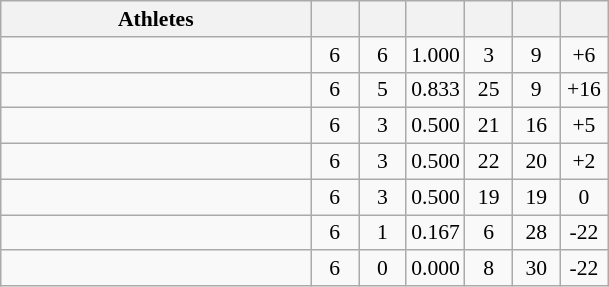<table class="wikitable" style="text-align: center; font-size:90% ">
<tr>
<th width=200>Athletes</th>
<th width=25></th>
<th width=25></th>
<th width=25></th>
<th width=25></th>
<th width=25></th>
<th width=25></th>
</tr>
<tr>
<td align=left></td>
<td>6</td>
<td>6</td>
<td>1.000</td>
<td>3</td>
<td>9</td>
<td>+6</td>
</tr>
<tr>
<td align=left></td>
<td>6</td>
<td>5</td>
<td>0.833</td>
<td>25</td>
<td>9</td>
<td>+16</td>
</tr>
<tr>
<td align=left></td>
<td>6</td>
<td>3</td>
<td>0.500</td>
<td>21</td>
<td>16</td>
<td>+5</td>
</tr>
<tr>
<td align=left></td>
<td>6</td>
<td>3</td>
<td>0.500</td>
<td>22</td>
<td>20</td>
<td>+2</td>
</tr>
<tr>
<td align=left></td>
<td>6</td>
<td>3</td>
<td>0.500</td>
<td>19</td>
<td>19</td>
<td>0</td>
</tr>
<tr>
<td align=left></td>
<td>6</td>
<td>1</td>
<td>0.167</td>
<td>6</td>
<td>28</td>
<td>-22</td>
</tr>
<tr>
<td align=left></td>
<td>6</td>
<td>0</td>
<td>0.000</td>
<td>8</td>
<td>30</td>
<td>-22</td>
</tr>
</table>
